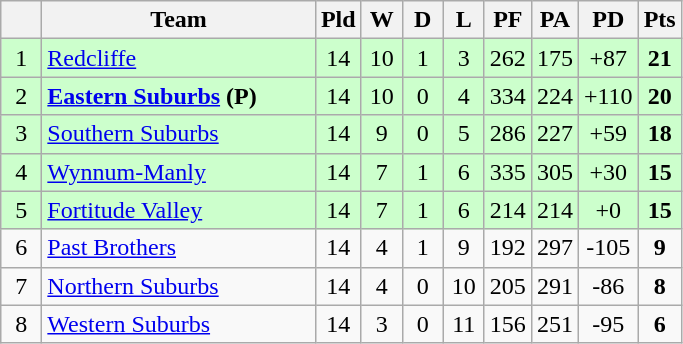<table class="wikitable" style="text-align:center;">
<tr>
<th width="20"></th>
<th width="175">Team</th>
<th width="20">Pld</th>
<th width="20">W</th>
<th width="20">D</th>
<th width="20">L</th>
<th width="20">PF</th>
<th width="20">PA</th>
<th width="20">PD</th>
<th width="20">Pts</th>
</tr>
<tr style="background: #ccffcc;">
<td>1</td>
<td style="text-align:left;"> <a href='#'>Redcliffe</a></td>
<td>14</td>
<td>10</td>
<td>1</td>
<td>3</td>
<td>262</td>
<td>175</td>
<td>+87</td>
<td><strong>21</strong></td>
</tr>
<tr style="background: #ccffcc;">
<td>2</td>
<td style="text-align:left;"><strong> <a href='#'>Eastern Suburbs</a> (P)</strong></td>
<td>14</td>
<td>10</td>
<td>0</td>
<td>4</td>
<td>334</td>
<td>224</td>
<td>+110</td>
<td><strong>20</strong></td>
</tr>
<tr style="background: #ccffcc;">
<td>3</td>
<td style="text-align:left;"> <a href='#'>Southern Suburbs</a></td>
<td>14</td>
<td>9</td>
<td>0</td>
<td>5</td>
<td>286</td>
<td>227</td>
<td>+59</td>
<td><strong>18</strong></td>
</tr>
<tr style="background: #ccffcc;">
<td>4</td>
<td style="text-align:left;"> <a href='#'>Wynnum-Manly</a></td>
<td>14</td>
<td>7</td>
<td>1</td>
<td>6</td>
<td>335</td>
<td>305</td>
<td>+30</td>
<td><strong>15</strong></td>
</tr>
<tr style="background: #ccffcc;">
<td>5</td>
<td style="text-align:left;"> <a href='#'>Fortitude Valley</a></td>
<td>14</td>
<td>7</td>
<td>1</td>
<td>6</td>
<td>214</td>
<td>214</td>
<td>+0</td>
<td><strong>15</strong></td>
</tr>
<tr>
<td>6</td>
<td style="text-align:left;"> <a href='#'>Past Brothers</a></td>
<td>14</td>
<td>4</td>
<td>1</td>
<td>9</td>
<td>192</td>
<td>297</td>
<td>-105</td>
<td><strong>9</strong></td>
</tr>
<tr>
<td>7</td>
<td style="text-align:left;"> <a href='#'>Northern Suburbs</a></td>
<td>14</td>
<td>4</td>
<td>0</td>
<td>10</td>
<td>205</td>
<td>291</td>
<td>-86</td>
<td><strong>8</strong></td>
</tr>
<tr>
<td>8</td>
<td style="text-align:left;"> <a href='#'>Western Suburbs</a></td>
<td>14</td>
<td>3</td>
<td>0</td>
<td>11</td>
<td>156</td>
<td>251</td>
<td>-95</td>
<td><strong>6</strong></td>
</tr>
</table>
